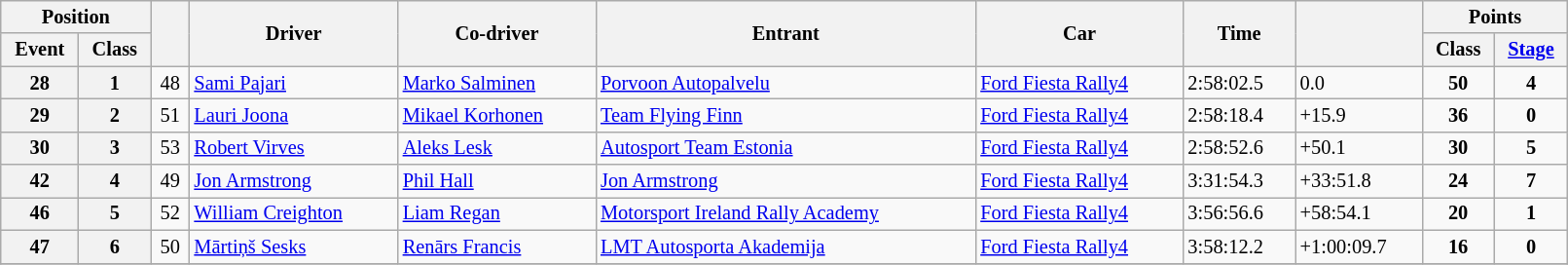<table class="wikitable" width=85% style="font-size: 85%;">
<tr>
<th colspan="2">Position</th>
<th rowspan="2"></th>
<th rowspan="2">Driver</th>
<th rowspan="2">Co-driver</th>
<th rowspan="2">Entrant</th>
<th rowspan="2">Car</th>
<th rowspan="2">Time</th>
<th rowspan="2"></th>
<th colspan="2">Points</th>
</tr>
<tr>
<th>Event</th>
<th>Class</th>
<th>Class</th>
<th><a href='#'>Stage</a></th>
</tr>
<tr>
<th>28</th>
<th>1</th>
<td align="center">48</td>
<td><a href='#'>Sami Pajari</a></td>
<td><a href='#'>Marko Salminen</a></td>
<td><a href='#'>Porvoon Autopalvelu</a></td>
<td><a href='#'>Ford Fiesta Rally4</a></td>
<td>2:58:02.5</td>
<td>0.0</td>
<td align="center"><strong>50</strong></td>
<td align="center"><strong>4</strong></td>
</tr>
<tr>
<th>29</th>
<th>2</th>
<td align="center">51</td>
<td><a href='#'>Lauri Joona</a></td>
<td><a href='#'>Mikael Korhonen</a></td>
<td><a href='#'>Team Flying Finn</a></td>
<td><a href='#'>Ford Fiesta Rally4</a></td>
<td>2:58:18.4</td>
<td>+15.9</td>
<td align="center"><strong>36</strong></td>
<td align="center"><strong>0</strong></td>
</tr>
<tr>
<th>30</th>
<th>3</th>
<td align="center">53</td>
<td><a href='#'>Robert Virves</a></td>
<td><a href='#'>Aleks Lesk</a></td>
<td><a href='#'>Autosport Team Estonia</a></td>
<td><a href='#'>Ford Fiesta Rally4</a></td>
<td>2:58:52.6</td>
<td>+50.1</td>
<td align="center"><strong>30</strong></td>
<td align="center"><strong>5</strong></td>
</tr>
<tr>
<th>42</th>
<th>4</th>
<td align="center">49</td>
<td><a href='#'>Jon Armstrong</a></td>
<td><a href='#'>Phil Hall</a></td>
<td><a href='#'>Jon Armstrong</a></td>
<td><a href='#'>Ford Fiesta Rally4</a></td>
<td>3:31:54.3</td>
<td>+33:51.8</td>
<td align="center"><strong>24</strong></td>
<td align="center"><strong>7</strong></td>
</tr>
<tr>
<th>46</th>
<th>5</th>
<td align="center">52</td>
<td><a href='#'>William Creighton</a></td>
<td><a href='#'>Liam Regan</a></td>
<td><a href='#'>Motorsport Ireland Rally Academy</a></td>
<td><a href='#'>Ford Fiesta Rally4</a></td>
<td>3:56:56.6</td>
<td>+58:54.1</td>
<td align="center"><strong>20</strong></td>
<td align="center"><strong>1</strong></td>
</tr>
<tr>
<th>47</th>
<th>6</th>
<td align="center">50</td>
<td><a href='#'>Mārtiņš Sesks</a></td>
<td><a href='#'>Renārs Francis</a></td>
<td><a href='#'>LMT Autosporta Akademija</a></td>
<td><a href='#'>Ford Fiesta Rally4</a></td>
<td>3:58:12.2</td>
<td>+1:00:09.7</td>
<td align="center"><strong>16</strong></td>
<td align="center"><strong>0</strong></td>
</tr>
<tr>
</tr>
</table>
